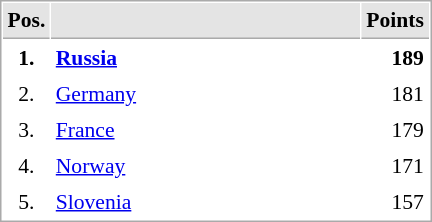<table cellspacing="1" cellpadding="3" style="border:1px solid #AAAAAA;font-size:90%">
<tr bgcolor="#E4E4E4">
<th style="border-bottom:1px solid #AAAAAA" width=10>Pos.</th>
<th style="border-bottom:1px solid #AAAAAA" width=200></th>
<th style="border-bottom:1px solid #AAAAAA" width=20>Points</th>
</tr>
<tr>
<td align="center"><strong>1.</strong></td>
<td> <strong><a href='#'>Russia</a></strong></td>
<td align="right"><strong>189</strong></td>
</tr>
<tr>
<td align="center">2.</td>
<td> <a href='#'>Germany</a></td>
<td align="right">181</td>
</tr>
<tr>
<td align="center">3.</td>
<td> <a href='#'>France</a></td>
<td align="right">179</td>
</tr>
<tr>
<td align="center">4.</td>
<td> <a href='#'>Norway</a></td>
<td align="right">171</td>
</tr>
<tr>
<td align="center">5.</td>
<td> <a href='#'>Slovenia</a></td>
<td align="right">157</td>
</tr>
</table>
